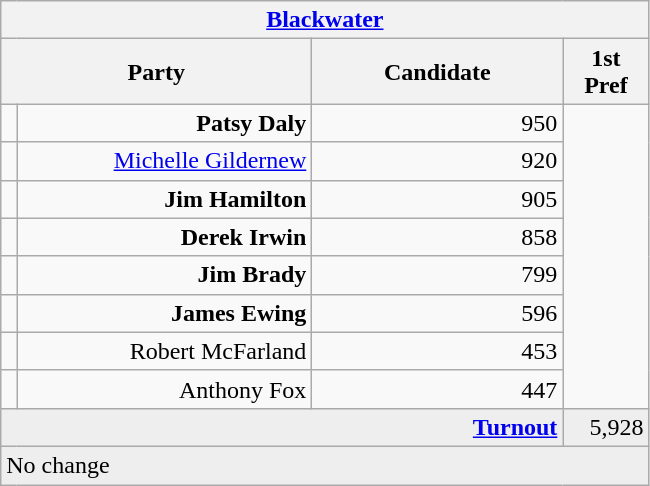<table class="wikitable">
<tr>
<th colspan="4" align="center"><a href='#'>Blackwater</a></th>
</tr>
<tr>
<th colspan="2" align="center" width=200>Party</th>
<th width=160>Candidate</th>
<th width=50>1st Pref</th>
</tr>
<tr>
<td></td>
<td align="right"><strong>Patsy Daly</strong></td>
<td align="right">950</td>
</tr>
<tr>
<td></td>
<td align="right"><a href='#'>Michelle Gildernew</a></td>
<td align="right">920</td>
</tr>
<tr>
<td></td>
<td align="right"><strong>Jim Hamilton</strong></td>
<td align="right">905</td>
</tr>
<tr>
<td></td>
<td align="right"><strong>Derek Irwin</strong></td>
<td align="right">858</td>
</tr>
<tr>
<td></td>
<td align="right"><strong>Jim Brady</strong></td>
<td align="right">799</td>
</tr>
<tr>
<td></td>
<td align="right"><strong>James Ewing</strong></td>
<td align="right">596</td>
</tr>
<tr>
<td></td>
<td align="right">Robert McFarland</td>
<td align="right">453</td>
</tr>
<tr>
<td></td>
<td align="right">Anthony Fox</td>
<td align="right">447</td>
</tr>
<tr bgcolor="EEEEEE">
<td colspan=3 align="right"><strong><a href='#'>Turnout</a></strong></td>
<td align="right">5,928</td>
</tr>
<tr>
<td colspan=4 bgcolor="EEEEEE">No change</td>
</tr>
</table>
